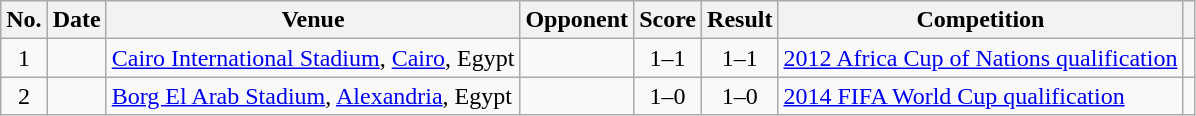<table class="wikitable sortable">
<tr>
<th scope="col">No.</th>
<th scope="col">Date</th>
<th scope="col">Venue</th>
<th scope="col">Opponent</th>
<th scope="col">Score</th>
<th scope="col">Result</th>
<th scope="col">Competition</th>
<th scope="col" class="unsortable"></th>
</tr>
<tr>
<td align="center">1</td>
<td></td>
<td><a href='#'>Cairo International Stadium</a>, <a href='#'>Cairo</a>, Egypt</td>
<td></td>
<td align="center">1–1</td>
<td align="center">1–1</td>
<td><a href='#'>2012 Africa Cup of Nations qualification</a></td>
<td></td>
</tr>
<tr>
<td align="center">2</td>
<td></td>
<td><a href='#'>Borg El Arab Stadium</a>, <a href='#'>Alexandria</a>, Egypt</td>
<td></td>
<td align="center">1–0</td>
<td align="center">1–0</td>
<td><a href='#'>2014 FIFA World Cup qualification</a></td>
<td></td>
</tr>
</table>
